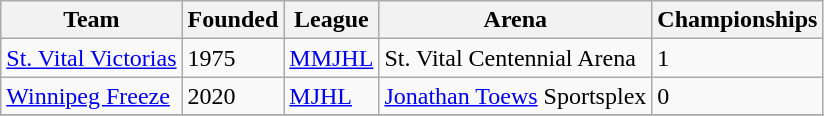<table class="wikitable">
<tr>
<th>Team</th>
<th>Founded</th>
<th>League</th>
<th>Arena</th>
<th>Championships</th>
</tr>
<tr>
<td><a href='#'>St. Vital Victorias</a></td>
<td>1975</td>
<td><a href='#'>MMJHL</a></td>
<td>St. Vital Centennial Arena</td>
<td>1</td>
</tr>
<tr>
<td><a href='#'>Winnipeg Freeze</a></td>
<td>2020</td>
<td><a href='#'>MJHL</a></td>
<td><a href='#'>Jonathan Toews</a> Sportsplex</td>
<td>0</td>
</tr>
<tr>
</tr>
</table>
